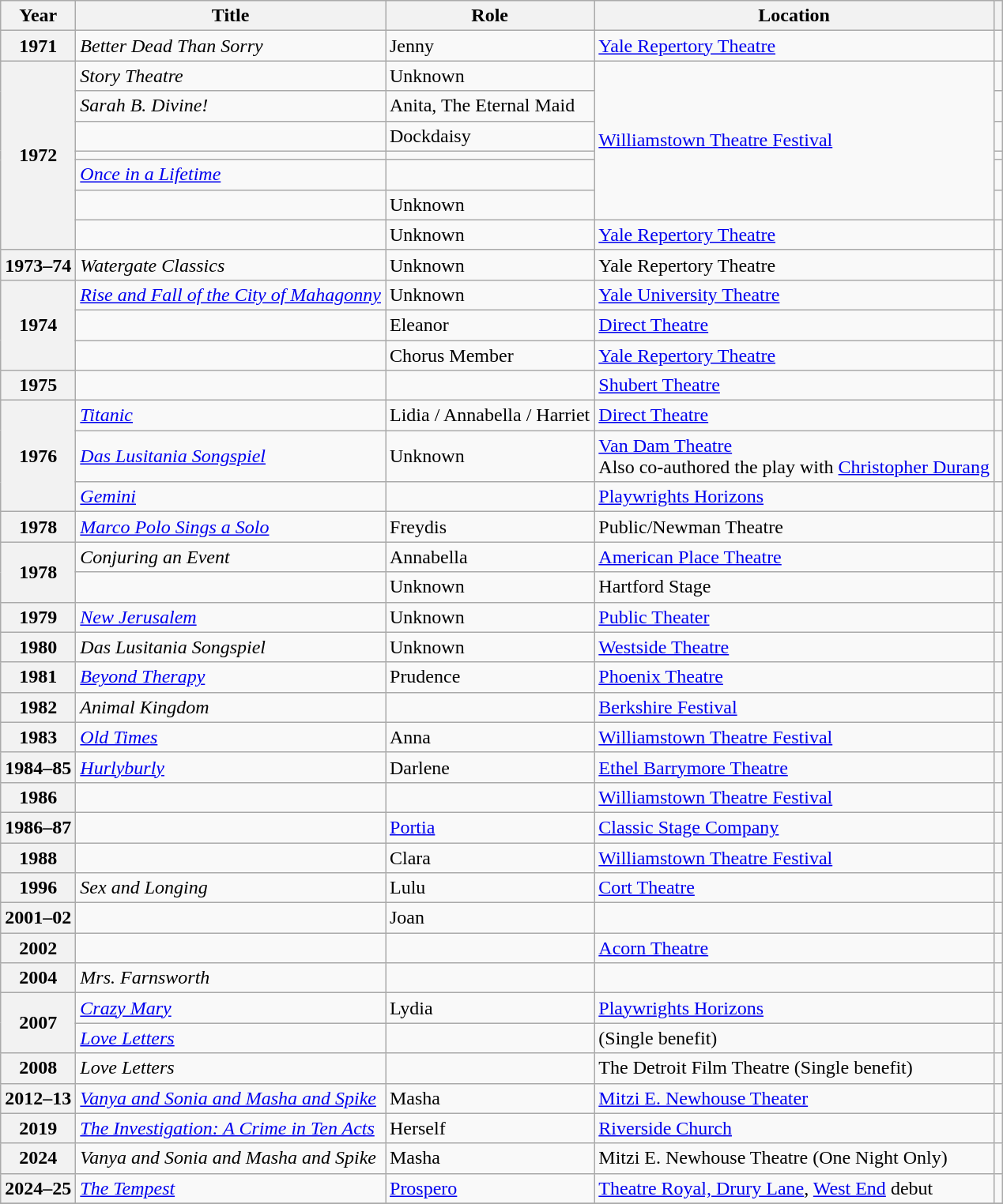<table class="wikitable plainrowheaders sortable">
<tr>
<th>Year</th>
<th>Title</th>
<th>Role</th>
<th>Location</th>
<th scope="col" class="unsortable"></th>
</tr>
<tr>
<th scope=row>1971</th>
<td><em>Better Dead Than Sorry</em></td>
<td>Jenny</td>
<td><a href='#'>Yale Repertory Theatre</a></td>
<td style="text-align:center;"></td>
</tr>
<tr>
<th rowspan="7" scope="row">1972</th>
<td><em>Story Theatre</em></td>
<td>Unknown</td>
<td rowspan="6"><a href='#'>Williamstown Theatre Festival</a></td>
<td style="text-align:center;"></td>
</tr>
<tr>
<td><em>Sarah B. Divine!</em></td>
<td>Anita, The Eternal Maid</td>
<td style="text-align:center;"></td>
</tr>
<tr>
<td></td>
<td>Dockdaisy</td>
<td style="text-align:center;"></td>
</tr>
<tr>
<td></td>
<td></td>
<td style="text-align:center;"></td>
</tr>
<tr>
<td><em><a href='#'>Once in a Lifetime</a></em></td>
<td></td>
<td style="text-align:center;"></td>
</tr>
<tr>
<td></td>
<td>Unknown</td>
<td style="text-align:center;"></td>
</tr>
<tr>
<td></td>
<td>Unknown</td>
<td><a href='#'>Yale Repertory Theatre</a></td>
<td style="text-align:center;"></td>
</tr>
<tr>
<th scope=row>1973–74</th>
<td><em>Watergate Classics</em></td>
<td>Unknown</td>
<td>Yale Repertory Theatre</td>
<td style="text-align:center;"></td>
</tr>
<tr>
<th rowspan="3" scope="row">1974</th>
<td><em><a href='#'>Rise and Fall of the City of Mahagonny</a></em></td>
<td>Unknown</td>
<td><a href='#'>Yale University Theatre</a></td>
<td style="text-align:center;"></td>
</tr>
<tr>
<td></td>
<td>Eleanor</td>
<td><a href='#'>Direct Theatre</a></td>
<td style="text-align:center;"></td>
</tr>
<tr>
<td></td>
<td>Chorus Member</td>
<td><a href='#'>Yale Repertory Theatre</a></td>
<td style="text-align:center;"></td>
</tr>
<tr>
<th scope=row>1975</th>
<td></td>
<td></td>
<td><a href='#'>Shubert Theatre</a></td>
<td style="text-align:center;"></td>
</tr>
<tr>
<th rowspan="3" scope="row">1976</th>
<td><em><a href='#'>Titanic</a></em></td>
<td>Lidia / Annabella / Harriet</td>
<td><a href='#'>Direct Theatre</a></td>
<td style="text-align:center;"></td>
</tr>
<tr>
<td><em><a href='#'>Das Lusitania Songspiel</a></em></td>
<td>Unknown</td>
<td><a href='#'>Van Dam Theatre</a><br> Also co-authored the play with <a href='#'>Christopher Durang</a></td>
<td style="text-align:center;"></td>
</tr>
<tr>
<td><em><a href='#'>Gemini</a></em></td>
<td></td>
<td><a href='#'>Playwrights Horizons</a></td>
<td style="text-align:center;"></td>
</tr>
<tr>
<th scope=row>1978</th>
<td><em><a href='#'>Marco Polo Sings a Solo</a></em></td>
<td>Freydis</td>
<td>Public/Newman Theatre</td>
<td style="text-align:center;"></td>
</tr>
<tr>
<th rowspan="2" scope="row">1978</th>
<td><em>Conjuring an Event</em></td>
<td>Annabella</td>
<td><a href='#'>American Place Theatre</a></td>
<td style="text-align:center;"></td>
</tr>
<tr>
<td></td>
<td>Unknown</td>
<td>Hartford Stage</td>
<td style="text-align:center;"></td>
</tr>
<tr>
<th scope=row>1979</th>
<td><em><a href='#'>New Jerusalem</a></em></td>
<td>Unknown</td>
<td><a href='#'>Public Theater</a></td>
<td style="text-align:center;"></td>
</tr>
<tr>
<th scope=row>1980</th>
<td><em>Das Lusitania Songspiel</em></td>
<td>Unknown</td>
<td><a href='#'>Westside Theatre</a></td>
<td style="text-align:center;"></td>
</tr>
<tr>
<th scope=row>1981</th>
<td><em><a href='#'>Beyond Therapy</a></em></td>
<td>Prudence</td>
<td><a href='#'>Phoenix Theatre</a></td>
<td style="text-align:center;"></td>
</tr>
<tr>
<th scope=row>1982</th>
<td><em>Animal Kingdom</em></td>
<td></td>
<td><a href='#'>Berkshire Festival</a></td>
<td style="text-align:center;"></td>
</tr>
<tr>
<th scope=row>1983</th>
<td><em><a href='#'>Old Times</a></em></td>
<td>Anna</td>
<td><a href='#'>Williamstown Theatre Festival</a></td>
<td style="text-align:center;"></td>
</tr>
<tr>
<th scope=row>1984–85</th>
<td><em><a href='#'>Hurlyburly</a></em></td>
<td>Darlene</td>
<td><a href='#'>Ethel Barrymore Theatre</a></td>
<td style="text-align:center;"></td>
</tr>
<tr>
<th scope=row>1986</th>
<td></td>
<td></td>
<td><a href='#'>Williamstown Theatre Festival</a></td>
<td style="text-align:center;"></td>
</tr>
<tr>
<th scope=row>1986–87</th>
<td></td>
<td><a href='#'>Portia</a></td>
<td><a href='#'>Classic Stage Company</a></td>
<td style="text-align:center;"></td>
</tr>
<tr>
<th scope=row>1988</th>
<td></td>
<td>Clara</td>
<td><a href='#'>Williamstown Theatre Festival</a></td>
<td style="text-align:center;"></td>
</tr>
<tr>
<th scope=row>1996</th>
<td><em>Sex and Longing</em></td>
<td>Lulu</td>
<td><a href='#'>Cort Theatre</a></td>
<td style="text-align:center;"></td>
</tr>
<tr>
<th scope=row>2001–02</th>
<td></td>
<td>Joan</td>
<td></td>
<td style="text-align:center;"></td>
</tr>
<tr>
<th scope=row>2002</th>
<td></td>
<td></td>
<td><a href='#'>Acorn Theatre</a></td>
<td style="text-align:center;"></td>
</tr>
<tr>
<th scope=row>2004</th>
<td><em>Mrs. Farnsworth</em></td>
<td></td>
<td></td>
<td style="text-align:center;"></td>
</tr>
<tr>
<th rowspan="2" scope="row">2007</th>
<td><em><a href='#'>Crazy Mary</a></em></td>
<td>Lydia</td>
<td><a href='#'>Playwrights Horizons</a></td>
<td style="text-align:center;"></td>
</tr>
<tr>
<td><em><a href='#'>Love Letters</a></em></td>
<td></td>
<td> (Single benefit)</td>
<td style="text-align:center;"></td>
</tr>
<tr>
<th scope=row>2008</th>
<td><em>Love Letters</em></td>
<td></td>
<td>The Detroit Film Theatre (Single benefit)</td>
<td style="text-align:center;"></td>
</tr>
<tr>
<th scope=row>2012–13</th>
<td><em><a href='#'>Vanya and Sonia and Masha and Spike</a></em></td>
<td>Masha</td>
<td><a href='#'>Mitzi E. Newhouse Theater</a></td>
<td style="text-align:center;"></td>
</tr>
<tr>
<th scope=row>2019</th>
<td><em><a href='#'>The Investigation: A Crime in Ten Acts</a></em></td>
<td>Herself</td>
<td><a href='#'>Riverside Church</a></td>
<td style="text-align:center;"></td>
</tr>
<tr>
<th scope=row>2024</th>
<td><em>Vanya and Sonia and Masha and Spike</em></td>
<td>Masha</td>
<td>Mitzi E. Newhouse Theatre (One Night Only)</td>
<td style="text-align:center;"></td>
</tr>
<tr>
<th scope=row>2024–25</th>
<td><em><a href='#'>The Tempest</a></em></td>
<td><a href='#'>Prospero</a></td>
<td><a href='#'>Theatre Royal, Drury Lane</a>, <a href='#'>West End</a> debut</td>
<td style="text-align:center;"></td>
</tr>
<tr>
</tr>
</table>
